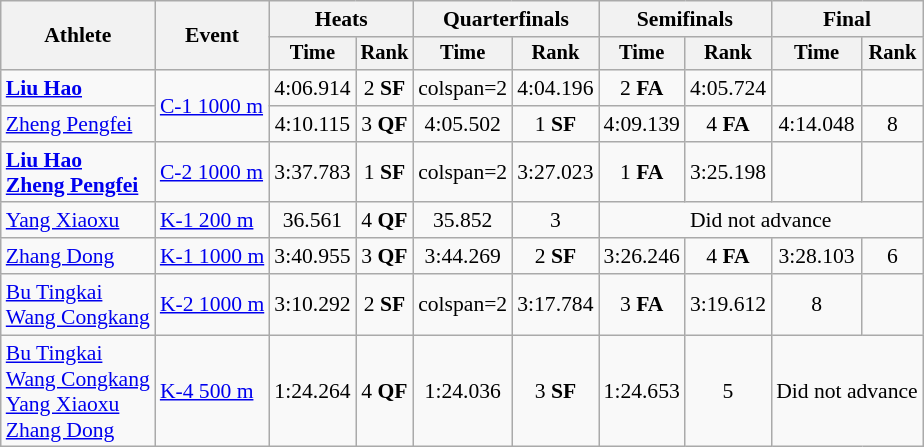<table class=wikitable style="font-size:90%">
<tr>
<th rowspan="2">Athlete</th>
<th rowspan="2">Event</th>
<th colspan=2>Heats</th>
<th colspan=2>Quarterfinals</th>
<th colspan=2>Semifinals</th>
<th colspan=2>Final</th>
</tr>
<tr style="font-size:95%">
<th>Time</th>
<th>Rank</th>
<th>Time</th>
<th>Rank</th>
<th>Time</th>
<th>Rank</th>
<th>Time</th>
<th>Rank</th>
</tr>
<tr align=center>
<td align=left><strong><a href='#'>Liu Hao</a></strong></td>
<td align=left rowspan=2><a href='#'>C-1 1000 m</a></td>
<td>4:06.914</td>
<td>2 <strong>SF</strong></td>
<td>colspan=2 </td>
<td>4:04.196</td>
<td>2 <strong>FA</strong></td>
<td>4:05.724</td>
<td></td>
</tr>
<tr align=center>
<td align=left><a href='#'>Zheng Pengfei</a></td>
<td>4:10.115</td>
<td>3 <strong>QF</strong></td>
<td>4:05.502</td>
<td>1 <strong>SF</strong></td>
<td>4:09.139</td>
<td>4 <strong>FA</strong></td>
<td>4:14.048</td>
<td>8</td>
</tr>
<tr align=center>
<td align=left><strong><a href='#'>Liu Hao</a><br><a href='#'>Zheng Pengfei</a></strong></td>
<td align=left><a href='#'>C-2 1000 m</a></td>
<td>3:37.783</td>
<td>1 <strong>SF</strong></td>
<td>colspan=2 </td>
<td>3:27.023</td>
<td>1 <strong>FA</strong></td>
<td>3:25.198</td>
<td></td>
</tr>
<tr align=center>
<td align=left><a href='#'>Yang Xiaoxu</a></td>
<td align=left><a href='#'>K-1 200 m</a></td>
<td>36.561</td>
<td>4 <strong>QF</strong></td>
<td>35.852</td>
<td>3</td>
<td colspan=4>Did not advance</td>
</tr>
<tr align=center>
<td align=left><a href='#'>Zhang Dong</a></td>
<td align=left><a href='#'>K-1 1000 m</a></td>
<td>3:40.955</td>
<td>3 <strong>QF</strong></td>
<td>3:44.269</td>
<td>2 <strong>SF</strong></td>
<td>3:26.246</td>
<td>4 <strong>FA</strong></td>
<td>3:28.103</td>
<td>6</td>
</tr>
<tr align=center>
<td align=left><a href='#'>Bu Tingkai</a><br><a href='#'>Wang Congkang</a></td>
<td align=left><a href='#'>K-2 1000 m</a></td>
<td>3:10.292</td>
<td>2 <strong>SF</strong></td>
<td>colspan=2 </td>
<td>3:17.784</td>
<td>3 <strong>FA</strong></td>
<td>3:19.612</td>
<td>8</td>
</tr>
<tr align=center>
<td align=left><a href='#'>Bu Tingkai</a><br><a href='#'>Wang Congkang</a><br><a href='#'>Yang Xiaoxu</a><br><a href='#'>Zhang Dong</a></td>
<td align=left><a href='#'>K-4 500 m</a></td>
<td>1:24.264</td>
<td>4 <strong>QF</strong></td>
<td>1:24.036</td>
<td>3 <strong>SF</strong></td>
<td>1:24.653</td>
<td>5</td>
<td colspan=2>Did not advance</td>
</tr>
</table>
